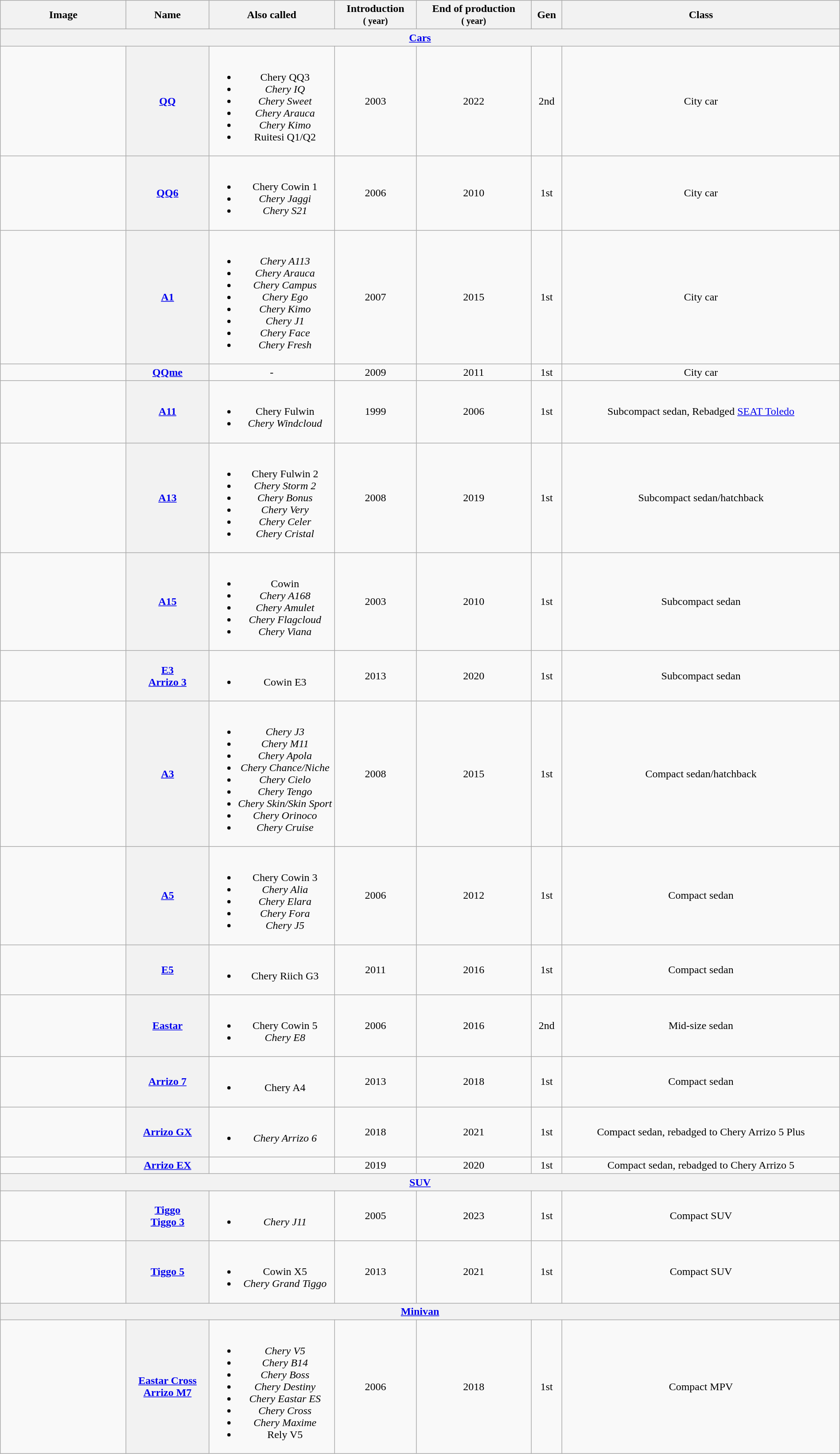<table class="wikitable sortable" style="text-align: center; width: 100%">
<tr>
<th class="unsortable" width="15%">Image</th>
<th>Name</th>
<th class="unsortable" width="15%">Also called</th>
<th>Introduction<br><small>( year)</small></th>
<th>End of production<br><small>( year)</small></th>
<th>Gen</th>
<th class="unsortable">Class</th>
</tr>
<tr>
<th colspan="7"><strong><a href='#'>Cars</a></strong></th>
</tr>
<tr>
<td></td>
<th><a href='#'>QQ</a></th>
<td><br><ul><li>Chery QQ3</li><li><em>Chery IQ</em></li><li><em>Chery Sweet</em></li><li><em>Chery Arauca</em></li><li><em>Chery Kimo</em></li><li>Ruitesi Q1/Q2</li></ul></td>
<td>2003</td>
<td>2022</td>
<td>2nd</td>
<td>City car</td>
</tr>
<tr>
<td></td>
<th><a href='#'>QQ6</a></th>
<td><br><ul><li>Chery Cowin 1</li><li><em>Chery Jaggi</em></li><li><em>Chery S21</em></li></ul></td>
<td>2006</td>
<td>2010</td>
<td>1st</td>
<td>City car</td>
</tr>
<tr>
<td></td>
<th><a href='#'>A1</a></th>
<td><br><ul><li><em>Chery A113</em></li><li><em>Chery Arauca</em></li><li><em>Chery Campus</em></li><li><em>Chery Ego</em></li><li><em>Chery Kimo</em></li><li><em>Chery J1</em></li><li><em>Chery Face</em></li><li><em>Chery Fresh</em></li></ul></td>
<td>2007</td>
<td>2015</td>
<td>1st</td>
<td>City car</td>
</tr>
<tr>
<td></td>
<th><a href='#'>QQme</a></th>
<td>-</td>
<td>2009</td>
<td>2011</td>
<td>1st</td>
<td>City car</td>
</tr>
<tr>
<td></td>
<th><a href='#'>A11</a></th>
<td><br><ul><li>Chery Fulwin</li><li><em>Chery Windcloud</em></li></ul></td>
<td>1999</td>
<td>2006</td>
<td>1st</td>
<td>Subcompact sedan, Rebadged <a href='#'>SEAT Toledo</a></td>
</tr>
<tr>
<td></td>
<th><a href='#'>A13</a></th>
<td><br><ul><li>Chery Fulwin 2</li><li><em>Chery Storm 2</em></li><li><em>Chery Bonus</em></li><li><em>Chery Very</em></li><li><em>Chery Celer</em></li><li><em>Chery Cristal</em></li></ul></td>
<td>2008</td>
<td>2019</td>
<td>1st</td>
<td>Subcompact sedan/hatchback</td>
</tr>
<tr>
<td></td>
<th><a href='#'>A15</a></th>
<td><br><ul><li>Cowin</li><li><em>Chery A168</em></li><li><em>Chery Amulet</em></li><li><em>Chery Flagcloud</em></li><li><em>Chery Viana</em></li></ul></td>
<td>2003</td>
<td>2010</td>
<td>1st</td>
<td>Subcompact sedan</td>
</tr>
<tr>
<td><br></td>
<th><a href='#'>E3</a><br><a href='#'>Arrizo 3</a></th>
<td><br><ul><li>Cowin E3</li></ul></td>
<td>2013</td>
<td>2020</td>
<td>1st</td>
<td>Subcompact sedan</td>
</tr>
<tr>
<td></td>
<th><a href='#'>A3</a></th>
<td><br><ul><li><em>Chery J3</em></li><li><em>Chery M11</em></li><li><em>Chery Apola</em></li><li><em>Chery Chance/Niche</em></li><li><em>Chery Cielo</em></li><li><em>Chery Tengo</em></li><li><em>Chery Skin/Skin Sport</em></li><li><em>Chery Orinoco</em></li><li><em>Chery Cruise</em></li></ul></td>
<td>2008</td>
<td>2015</td>
<td>1st</td>
<td>Compact sedan/hatchback</td>
</tr>
<tr>
<td></td>
<th><a href='#'>A5</a></th>
<td><br><ul><li>Chery Cowin 3</li><li><em>Chery Alia</em></li><li><em>Chery Elara</em></li><li><em>Chery Fora</em></li><li><em>Chery J5</em></li></ul></td>
<td>2006</td>
<td>2012</td>
<td>1st</td>
<td>Compact sedan</td>
</tr>
<tr>
<td></td>
<th><a href='#'>E5</a></th>
<td><br><ul><li>Chery Riich G3</li></ul></td>
<td>2011</td>
<td>2016</td>
<td>1st</td>
<td>Compact sedan</td>
</tr>
<tr>
<td></td>
<th><a href='#'>Eastar</a></th>
<td><br><ul><li>Chery Cowin 5</li><li><em>Chery E8</em></li></ul></td>
<td>2006</td>
<td>2016</td>
<td>2nd</td>
<td>Mid-size sedan</td>
</tr>
<tr>
<td></td>
<th><a href='#'>Arrizo 7</a></th>
<td><br><ul><li>Chery A4</li></ul></td>
<td>2013</td>
<td>2018</td>
<td>1st</td>
<td>Compact sedan</td>
</tr>
<tr>
<td></td>
<th><a href='#'>Arrizo GX</a></th>
<td><br><ul><li><em>Chery Arrizo 6</em></li></ul></td>
<td>2018</td>
<td>2021</td>
<td>1st</td>
<td>Compact sedan, rebadged to Chery Arrizo 5 Plus</td>
</tr>
<tr>
<td></td>
<th><a href='#'>Arrizo EX</a></th>
<td></td>
<td>2019</td>
<td>2020</td>
<td>1st</td>
<td>Compact sedan, rebadged to Chery Arrizo 5</td>
</tr>
<tr>
<th colspan="7"><strong><a href='#'>SUV</a></strong></th>
</tr>
<tr>
<td><br></td>
<th><a href='#'>Tiggo</a><br><a href='#'>Tiggo 3</a></th>
<td><br><ul><li><em>Chery J11</em></li></ul></td>
<td>2005</td>
<td>2023</td>
<td>1st</td>
<td>Compact SUV</td>
</tr>
<tr>
<td></td>
<th><a href='#'>Tiggo 5</a></th>
<td><br><ul><li>Cowin X5</li><li><em>Chery Grand Tiggo</em></li></ul></td>
<td>2013</td>
<td>2021</td>
<td>1st</td>
<td>Compact SUV</td>
</tr>
<tr>
<th colspan="7"><a href='#'>Minivan</a></th>
</tr>
<tr>
<td><br></td>
<th><a href='#'>Eastar Cross</a><br><a href='#'>Arrizo M7</a></th>
<td><br><ul><li><em>Chery V5</em></li><li><em>Chery B14</em></li><li><em>Chery Boss</em></li><li><em>Chery Destiny</em></li><li><em>Chery Eastar ES</em></li><li><em>Chery Cross</em></li><li><em>Chery Maxime</em></li><li>Rely V5</li></ul></td>
<td>2006</td>
<td>2018</td>
<td>1st</td>
<td>Compact MPV</td>
</tr>
</table>
